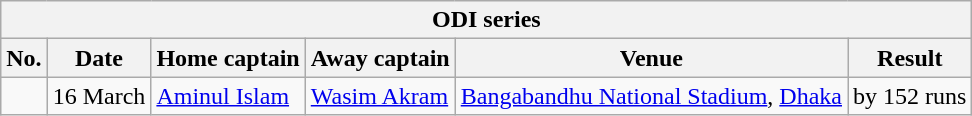<table class="wikitable">
<tr>
<th colspan="9">ODI series</th>
</tr>
<tr>
<th>No.</th>
<th>Date</th>
<th>Home captain</th>
<th>Away captain</th>
<th>Venue</th>
<th>Result</th>
</tr>
<tr>
<td></td>
<td>16 March</td>
<td><a href='#'>Aminul Islam</a></td>
<td><a href='#'>Wasim Akram</a></td>
<td><a href='#'>Bangabandhu National Stadium</a>, <a href='#'>Dhaka</a></td>
<td> by 152 runs</td>
</tr>
</table>
